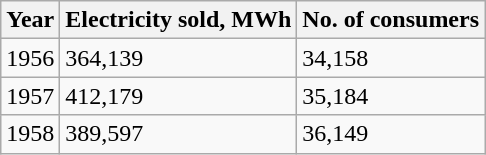<table class="wikitable">
<tr>
<th>Year</th>
<th>Electricity  sold, MWh</th>
<th>No.  of consumers</th>
</tr>
<tr>
<td>1956</td>
<td>364,139</td>
<td>34,158</td>
</tr>
<tr>
<td>1957</td>
<td>412,179</td>
<td>35,184</td>
</tr>
<tr>
<td>1958</td>
<td>389,597</td>
<td>36,149</td>
</tr>
</table>
